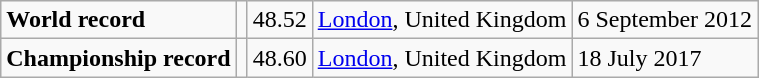<table class="wikitable">
<tr>
<td><strong>World record</strong></td>
<td></td>
<td>48.52</td>
<td><a href='#'>London</a>, United Kingdom</td>
<td>6 September 2012</td>
</tr>
<tr>
<td><strong>Championship record</strong></td>
<td></td>
<td>48.60</td>
<td><a href='#'>London</a>, United Kingdom</td>
<td>18 July 2017</td>
</tr>
</table>
